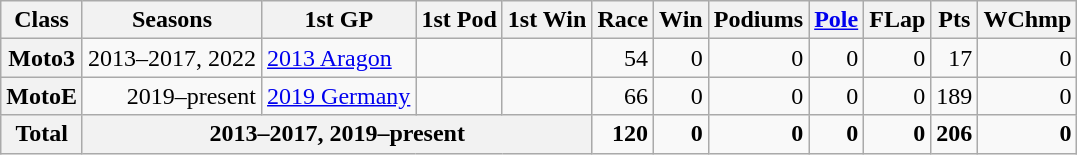<table class="wikitable" style="text-align:right;">
<tr>
<th>Class</th>
<th>Seasons</th>
<th>1st GP</th>
<th>1st Pod</th>
<th>1st Win</th>
<th>Race</th>
<th>Win</th>
<th>Podiums</th>
<th><a href='#'>Pole</a></th>
<th>FLap</th>
<th>Pts</th>
<th>WChmp</th>
</tr>
<tr>
<th>Moto3</th>
<td>2013–2017, 2022</td>
<td style="text-align:left;"><a href='#'>2013 Aragon</a></td>
<td style="text-align:left;"></td>
<td style="text-align:left;"></td>
<td>54</td>
<td>0</td>
<td>0</td>
<td>0</td>
<td>0</td>
<td>17</td>
<td>0</td>
</tr>
<tr>
<th>MotoE</th>
<td>2019–present</td>
<td style="text-align:left;"><a href='#'>2019 Germany</a></td>
<td style="text-align:left;"></td>
<td style="text-align:left;"></td>
<td>66</td>
<td>0</td>
<td>0</td>
<td>0</td>
<td>0</td>
<td>189</td>
<td>0</td>
</tr>
<tr>
<th>Total</th>
<th colspan="4">2013–2017, 2019–present</th>
<td><strong>120</strong></td>
<td><strong>0</strong></td>
<td><strong>0</strong></td>
<td><strong>0</strong></td>
<td><strong>0</strong></td>
<td><strong>206</strong></td>
<td><strong>0</strong></td>
</tr>
</table>
